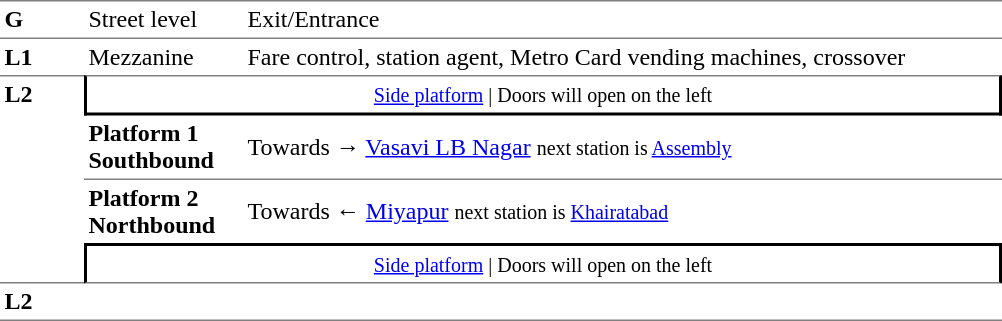<table table border=0 cellspacing=0 cellpadding=3>
<tr>
<td style="border-bottom:solid 1px gray;border-top:solid 1px gray;" width=50 valign=top><strong>G</strong></td>
<td style="border-top:solid 1px gray;border-bottom:solid 1px gray;" width=100 valign=top>Street level</td>
<td style="border-top:solid 1px gray;border-bottom:solid 1px gray;" width=500 valign=top>Exit/Entrance</td>
</tr>
<tr>
<td valign=top><strong>L1</strong></td>
<td valign=top>Mezzanine</td>
<td valign=top>Fare control, station agent, Metro Card vending machines, crossover<br></td>
</tr>
<tr>
<td style="border-top:solid 1px gray;border-bottom:solid 1px gray;" width=50 rowspan=4 valign=top><strong>L2</strong></td>
<td style="border-top:solid 1px gray;border-right:solid 2px black;border-left:solid 2px black;border-bottom:solid 2px black;text-align:center;" colspan=2><small><a href='#'>Side platform</a> | Doors will open on the left </small></td>
</tr>
<tr>
<td style="border-bottom:solid 1px gray;" width=100><span><strong>Platform 1</strong><br><strong>Southbound</strong></span></td>
<td style="border-bottom:solid 1px gray;" width=500>Towards → <a href='#'>Vasavi LB Nagar</a> <small> next station is <a href='#'>Assembly</a> </small></td>
</tr>
<tr>
<td><span><strong>Platform 2</strong><br><strong>Northbound</strong></span></td>
<td>Towards ← <a href='#'>Miyapur</a> <small>next station is <a href='#'>Khairatabad</a></small></td>
</tr>
<tr>
<td style="border-top:solid 2px black;border-right:solid 2px black;border-left:solid 2px black;border-bottom:solid 1px gray;" colspan=2  align=center><small><a href='#'>Side platform</a> | Doors will open on the left </small></td>
</tr>
<tr>
<td style="border-bottom:solid 1px gray;" width=50 rowspan=2 valign=top><strong>L2</strong></td>
<td style="border-bottom:solid 1px gray;" width=100></td>
<td style="border-bottom:solid 1px gray;" width=500></td>
</tr>
<tr>
</tr>
</table>
